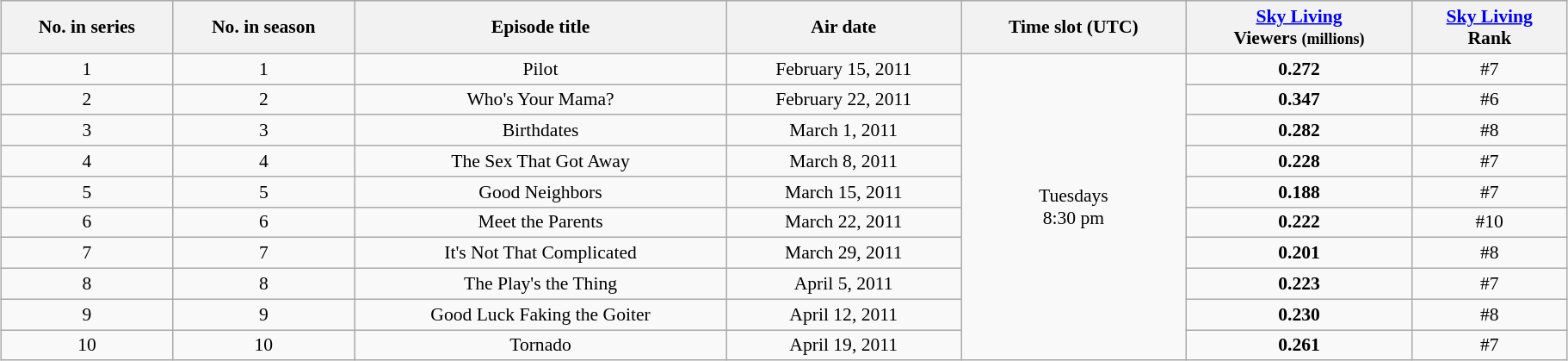<table class="wikitable" style="font-size:90%; text-align:center; width: 96%; margin-left: auto; margin-right: auto;">
<tr>
<th>No. in series</th>
<th>No. in season</th>
<th>Episode title</th>
<th>Air date</th>
<th>Time slot (UTC)</th>
<th><a href='#'>Sky Living</a><br>Viewers <small>(millions)</small></th>
<th><a href='#'>Sky Living</a><br>Rank</th>
</tr>
<tr>
<td style="text-align:center">1</td>
<td style="text-align:center">1</td>
<td>Pilot</td>
<td>February 15, 2011</td>
<td rowspan=10>Tuesdays<br>8:30 pm</td>
<td><strong>0.272</strong></td>
<td>#7</td>
</tr>
<tr>
<td>2</td>
<td>2</td>
<td>Who's Your Mama?</td>
<td>February 22, 2011</td>
<td><strong>0.347</strong></td>
<td>#6</td>
</tr>
<tr>
<td>3</td>
<td>3</td>
<td>Birthdates</td>
<td>March 1, 2011</td>
<td><strong>0.282</strong></td>
<td>#8</td>
</tr>
<tr>
<td>4</td>
<td>4</td>
<td>The Sex That Got Away</td>
<td>March 8, 2011</td>
<td><strong>0.228</strong></td>
<td>#7</td>
</tr>
<tr>
<td>5</td>
<td>5</td>
<td>Good Neighbors</td>
<td>March 15, 2011</td>
<td><strong>0.188</strong></td>
<td>#7</td>
</tr>
<tr>
<td>6</td>
<td>6</td>
<td>Meet the Parents</td>
<td>March 22, 2011</td>
<td><strong>0.222</strong></td>
<td>#10</td>
</tr>
<tr>
<td>7</td>
<td>7</td>
<td>It's Not That Complicated</td>
<td>March 29, 2011</td>
<td><strong>0.201</strong></td>
<td>#8</td>
</tr>
<tr>
<td>8</td>
<td>8</td>
<td>The Play's the Thing</td>
<td>April 5, 2011</td>
<td><strong>0.223</strong></td>
<td>#7</td>
</tr>
<tr>
<td>9</td>
<td>9</td>
<td>Good Luck Faking the Goiter</td>
<td>April 12, 2011</td>
<td><strong>0.230</strong></td>
<td>#8</td>
</tr>
<tr>
<td>10</td>
<td>10</td>
<td>Tornado</td>
<td>April 19, 2011</td>
<td><strong>0.261</strong></td>
<td>#7</td>
</tr>
</table>
